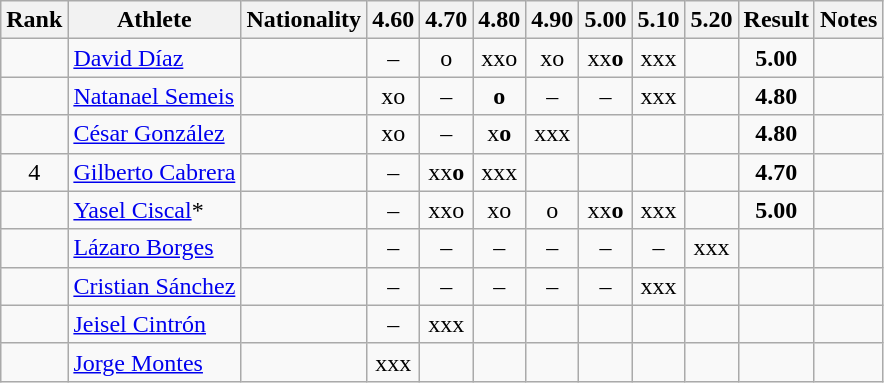<table class="wikitable sortable" style="text-align:center">
<tr>
<th>Rank</th>
<th>Athlete</th>
<th>Nationality</th>
<th>4.60</th>
<th>4.70</th>
<th>4.80</th>
<th>4.90</th>
<th>5.00</th>
<th>5.10</th>
<th>5.20</th>
<th>Result</th>
<th>Notes</th>
</tr>
<tr>
<td></td>
<td align="left"><a href='#'>David Díaz</a></td>
<td align=left></td>
<td>–</td>
<td>o</td>
<td>xxo</td>
<td>xo</td>
<td>xx<strong>o</strong></td>
<td>xxx</td>
<td></td>
<td><strong>5.00</strong></td>
<td></td>
</tr>
<tr>
<td></td>
<td align="left"><a href='#'>Natanael Semeis</a></td>
<td align=left></td>
<td>xo</td>
<td>–</td>
<td><strong>o</strong></td>
<td>–</td>
<td>–</td>
<td>xxx</td>
<td></td>
<td><strong>4.80</strong></td>
<td></td>
</tr>
<tr>
<td></td>
<td align="left"><a href='#'>César González</a></td>
<td align=left></td>
<td>xo</td>
<td>–</td>
<td>x<strong>o</strong></td>
<td>xxx</td>
<td></td>
<td></td>
<td></td>
<td><strong>4.80</strong></td>
<td></td>
</tr>
<tr>
<td>4</td>
<td align="left"><a href='#'>Gilberto Cabrera</a></td>
<td align=left></td>
<td>–</td>
<td>xx<strong>o</strong></td>
<td>xxx</td>
<td></td>
<td></td>
<td></td>
<td></td>
<td><strong>4.70</strong></td>
<td></td>
</tr>
<tr>
<td></td>
<td align="left"><a href='#'>Yasel Ciscal</a>*</td>
<td align=left></td>
<td>–</td>
<td>xxo</td>
<td>xo</td>
<td>o</td>
<td>xx<strong>o</strong></td>
<td>xxx</td>
<td></td>
<td><strong>5.00</strong></td>
<td></td>
</tr>
<tr>
<td></td>
<td align="left"><a href='#'>Lázaro Borges</a></td>
<td align=left></td>
<td>–</td>
<td>–</td>
<td>–</td>
<td>–</td>
<td>–</td>
<td>–</td>
<td>xxx</td>
<td><strong></strong></td>
<td></td>
</tr>
<tr>
<td></td>
<td align="left"><a href='#'>Cristian Sánchez</a></td>
<td align=left></td>
<td>–</td>
<td>–</td>
<td>–</td>
<td>–</td>
<td>–</td>
<td>xxx</td>
<td></td>
<td><strong></strong></td>
<td></td>
</tr>
<tr>
<td></td>
<td align="left"><a href='#'>Jeisel Cintrón</a></td>
<td align=left></td>
<td>–</td>
<td>xxx</td>
<td></td>
<td></td>
<td></td>
<td></td>
<td></td>
<td><strong></strong></td>
<td></td>
</tr>
<tr>
<td></td>
<td align="left"><a href='#'>Jorge Montes</a></td>
<td align=left></td>
<td>xxx</td>
<td></td>
<td></td>
<td></td>
<td></td>
<td></td>
<td></td>
<td><strong></strong></td>
<td></td>
</tr>
</table>
